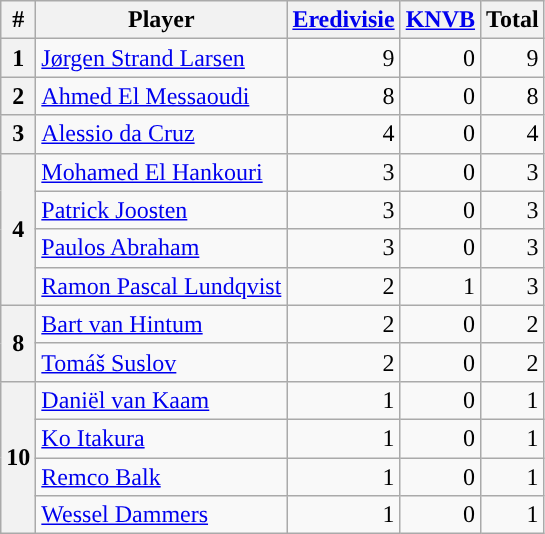<table class="wikitable" style="text-align:right;">
<tr>
<th>#</th>
<th>Player</th>
<th><a href='#'>Eredivisie</a></th>
<th><a href='#'>KNVB</a></th>
<th>Total</th>
</tr>
<tr>
<th align=center>1</th>
<td align=left> <a href='#'>Jørgen Strand Larsen</a></td>
<td>9</td>
<td>0</td>
<td>9</td>
</tr>
<tr>
<th align=center>2</th>
<td align=left> <a href='#'>Ahmed El Messaoudi</a></td>
<td>8</td>
<td>0</td>
<td>8</td>
</tr>
<tr>
<th align=center>3</th>
<td align=left> <a href='#'>Alessio da Cruz</a></td>
<td>4</td>
<td>0</td>
<td>4</td>
</tr>
<tr>
<th rowspan=4 align=center>4</th>
<td align=left> <a href='#'>Mohamed El Hankouri</a></td>
<td>3</td>
<td>0</td>
<td>3</td>
</tr>
<tr>
<td align=left> <a href='#'>Patrick Joosten</a></td>
<td>3</td>
<td>0</td>
<td>3</td>
</tr>
<tr>
<td align=left> <a href='#'>Paulos Abraham</a></td>
<td>3</td>
<td>0</td>
<td>3</td>
</tr>
<tr>
<td align=left> <a href='#'>Ramon Pascal Lundqvist</a></td>
<td>2</td>
<td>1</td>
<td>3</td>
</tr>
<tr>
<th rowspan=2 align=left>8</th>
<td align=left> <a href='#'>Bart van Hintum</a></td>
<td>2</td>
<td>0</td>
<td>2</td>
</tr>
<tr>
<td align=left> <a href='#'>Tomáš Suslov</a></td>
<td>2</td>
<td>0</td>
<td>2</td>
</tr>
<tr>
<th rowspan=4 align=center>10</th>
<td align=left> <a href='#'>Daniël van Kaam</a></td>
<td>1</td>
<td>0</td>
<td>1</td>
</tr>
<tr>
<td align=left> <a href='#'>Ko Itakura</a></td>
<td>1</td>
<td>0</td>
<td>1</td>
</tr>
<tr>
<td align=left> <a href='#'>Remco Balk</a></td>
<td>1</td>
<td>0</td>
<td>1</td>
</tr>
<tr>
<td align=left> <a href='#'>Wessel Dammers</a></td>
<td>1</td>
<td>0</td>
<td>1</td>
</tr>
</table>
